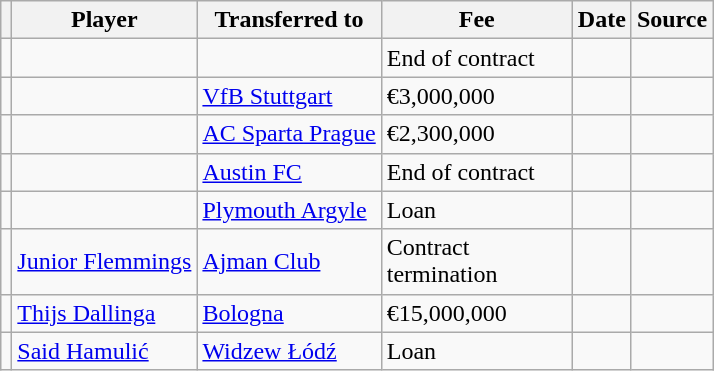<table class="wikitable plainrowheaders sortable">
<tr>
<th></th>
<th scope="col">Player</th>
<th>Transferred to</th>
<th style="width: 120px;">Fee</th>
<th scope="col">Date</th>
<th scope="col">Source</th>
</tr>
<tr>
<td align="center"></td>
<td></td>
<td></td>
<td>End of contract</td>
<td></td>
<td></td>
</tr>
<tr>
<td align="center"></td>
<td></td>
<td> <a href='#'>VfB Stuttgart</a></td>
<td>€3,000,000</td>
<td></td>
<td></td>
</tr>
<tr>
<td align="center"></td>
<td></td>
<td> <a href='#'>AC Sparta Prague</a></td>
<td>€2,300,000</td>
<td></td>
<td></td>
</tr>
<tr>
<td align="center"></td>
<td></td>
<td> <a href='#'>Austin FC</a></td>
<td>End of contract</td>
<td></td>
<td></td>
</tr>
<tr>
<td align="center"></td>
<td></td>
<td> <a href='#'>Plymouth Argyle</a></td>
<td>Loan</td>
<td></td>
<td></td>
</tr>
<tr>
<td align="center"></td>
<td> <a href='#'>Junior Flemmings</a></td>
<td> <a href='#'>Ajman Club</a></td>
<td>Contract termination</td>
<td></td>
<td></td>
</tr>
<tr>
<td align="center"></td>
<td> <a href='#'>Thijs Dallinga</a></td>
<td> <a href='#'>Bologna</a></td>
<td>€15,000,000</td>
<td></td>
<td></td>
</tr>
<tr>
<td align="center"></td>
<td> <a href='#'>Said Hamulić</a></td>
<td> <a href='#'>Widzew Łódź</a></td>
<td>Loan</td>
<td></td>
<td></td>
</tr>
</table>
